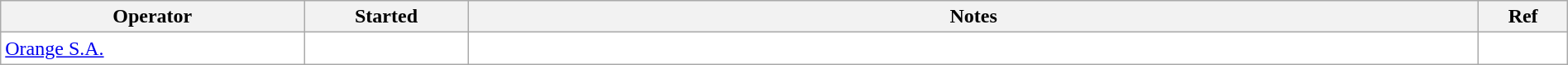<table class="wikitable" style="background: #FFFFFF; width: 100%; white-space: normal;">
<tr>
<th scope="col" width="100px">Operator</th>
<th scope="col" width="20px">Started</th>
<th scope="col" width="350px">Notes</th>
<th scope="col" width="20px">Ref</th>
</tr>
<tr>
<td><a href='#'>Orange S.A.</a></td>
<td></td>
<td></td>
<td></td>
</tr>
</table>
